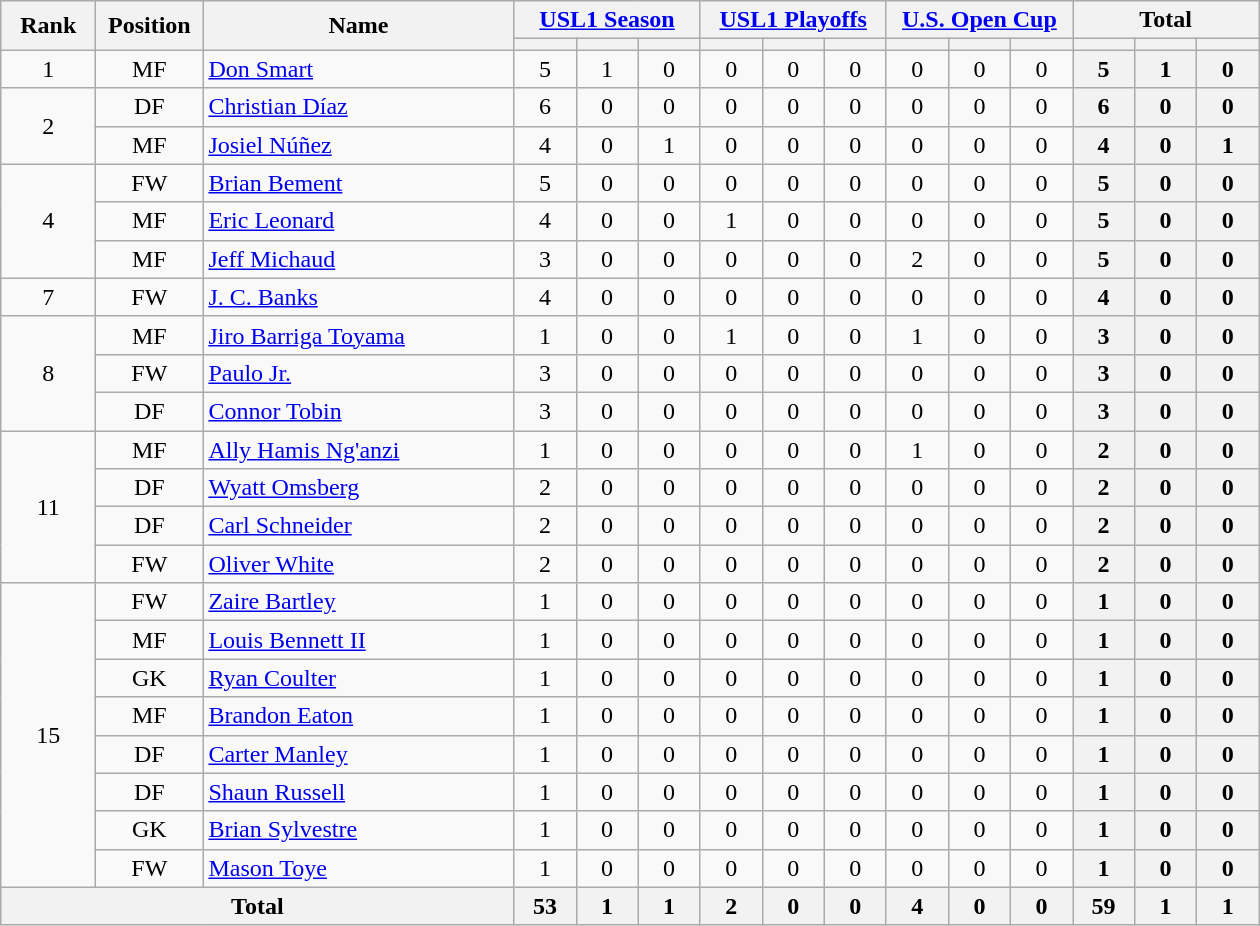<table class="wikitable" style="text-align:center;">
<tr>
<th rowspan="2" style="width:56px;">Rank</th>
<th rowspan="2" style="width:64px;">Position</th>
<th rowspan="2" style="width:200px;">Name</th>
<th colspan="3" style="width:84px;"><a href='#'>USL1 Season</a></th>
<th colspan="3" style="width:84px;"><a href='#'>USL1 Playoffs</a></th>
<th colspan="3" style="width:84px;"><a href='#'>U.S. Open Cup</a></th>
<th colspan="3" style="width:84px;">Total</th>
</tr>
<tr>
<th style="width:34px;"></th>
<th style="width:34px;"></th>
<th style="width:34px;"></th>
<th style="width:34px;"></th>
<th style="width:34px;"></th>
<th style="width:34px;"></th>
<th style="width:34px;"></th>
<th style="width:34px;"></th>
<th style="width:34px;"></th>
<th style="width:34px;"></th>
<th style="width:34px;"></th>
<th style="width:34px;"></th>
</tr>
<tr>
<td>1</td>
<td>MF</td>
<td align="left"> <a href='#'>Don Smart</a></td>
<td>5</td>
<td>1</td>
<td>0</td>
<td>0</td>
<td>0</td>
<td>0</td>
<td>0</td>
<td>0</td>
<td>0</td>
<th>5</th>
<th>1</th>
<th>0</th>
</tr>
<tr>
<td rowspan="2">2</td>
<td>DF</td>
<td align="left"> <a href='#'>Christian Díaz</a></td>
<td>6</td>
<td>0</td>
<td>0</td>
<td>0</td>
<td>0</td>
<td>0</td>
<td>0</td>
<td>0</td>
<td>0</td>
<th>6</th>
<th>0</th>
<th>0</th>
</tr>
<tr>
<td>MF</td>
<td align="left"> <a href='#'>Josiel Núñez</a></td>
<td>4</td>
<td>0</td>
<td>1</td>
<td>0</td>
<td>0</td>
<td>0</td>
<td>0</td>
<td>0</td>
<td>0</td>
<th>4</th>
<th>0</th>
<th>1</th>
</tr>
<tr>
<td rowspan="3">4</td>
<td>FW</td>
<td align="left"> <a href='#'>Brian Bement</a></td>
<td>5</td>
<td>0</td>
<td>0</td>
<td>0</td>
<td>0</td>
<td>0</td>
<td>0</td>
<td>0</td>
<td>0</td>
<th>5</th>
<th>0</th>
<th>0</th>
</tr>
<tr>
<td>MF</td>
<td align="left"> <a href='#'>Eric Leonard</a></td>
<td>4</td>
<td>0</td>
<td>0</td>
<td>1</td>
<td>0</td>
<td>0</td>
<td>0</td>
<td>0</td>
<td>0</td>
<th>5</th>
<th>0</th>
<th>0</th>
</tr>
<tr>
<td>MF</td>
<td align="left"> <a href='#'>Jeff Michaud</a></td>
<td>3</td>
<td>0</td>
<td>0</td>
<td>0</td>
<td>0</td>
<td>0</td>
<td>2</td>
<td>0</td>
<td>0</td>
<th>5</th>
<th>0</th>
<th>0</th>
</tr>
<tr>
<td>7</td>
<td>FW</td>
<td align="left"> <a href='#'>J. C. Banks</a></td>
<td>4</td>
<td>0</td>
<td>0</td>
<td>0</td>
<td>0</td>
<td>0</td>
<td>0</td>
<td>0</td>
<td>0</td>
<th>4</th>
<th>0</th>
<th>0</th>
</tr>
<tr>
<td rowspan="3">8</td>
<td>MF</td>
<td align="left"> <a href='#'>Jiro Barriga Toyama</a></td>
<td>1</td>
<td>0</td>
<td>0</td>
<td>1</td>
<td>0</td>
<td>0</td>
<td>1</td>
<td>0</td>
<td>0</td>
<th>3</th>
<th>0</th>
<th>0</th>
</tr>
<tr>
<td>FW</td>
<td align="left"> <a href='#'>Paulo Jr.</a></td>
<td>3</td>
<td>0</td>
<td>0</td>
<td>0</td>
<td>0</td>
<td>0</td>
<td>0</td>
<td>0</td>
<td>0</td>
<th>3</th>
<th>0</th>
<th>0</th>
</tr>
<tr>
<td>DF</td>
<td align="left"> <a href='#'>Connor Tobin</a></td>
<td>3</td>
<td>0</td>
<td>0</td>
<td>0</td>
<td>0</td>
<td>0</td>
<td>0</td>
<td>0</td>
<td>0</td>
<th>3</th>
<th>0</th>
<th>0</th>
</tr>
<tr>
<td rowspan="4">11</td>
<td>MF</td>
<td align="left"> <a href='#'>Ally Hamis Ng'anzi</a></td>
<td>1</td>
<td>0</td>
<td>0</td>
<td>0</td>
<td>0</td>
<td>0</td>
<td>1</td>
<td>0</td>
<td>0</td>
<th>2</th>
<th>0</th>
<th>0</th>
</tr>
<tr>
<td>DF</td>
<td align="left"> <a href='#'>Wyatt Omsberg</a></td>
<td>2</td>
<td>0</td>
<td>0</td>
<td>0</td>
<td>0</td>
<td>0</td>
<td>0</td>
<td>0</td>
<td>0</td>
<th>2</th>
<th>0</th>
<th>0</th>
</tr>
<tr>
<td>DF</td>
<td align="left"> <a href='#'>Carl Schneider</a></td>
<td>2</td>
<td>0</td>
<td>0</td>
<td>0</td>
<td>0</td>
<td>0</td>
<td>0</td>
<td>0</td>
<td>0</td>
<th>2</th>
<th>0</th>
<th>0</th>
</tr>
<tr>
<td>FW</td>
<td align="left"> <a href='#'>Oliver White</a></td>
<td>2</td>
<td>0</td>
<td>0</td>
<td>0</td>
<td>0</td>
<td>0</td>
<td>0</td>
<td>0</td>
<td>0</td>
<th>2</th>
<th>0</th>
<th>0</th>
</tr>
<tr>
<td rowspan="8">15</td>
<td>FW</td>
<td align="left"> <a href='#'>Zaire Bartley</a></td>
<td>1</td>
<td>0</td>
<td>0</td>
<td>0</td>
<td>0</td>
<td>0</td>
<td>0</td>
<td>0</td>
<td>0</td>
<th>1</th>
<th>0</th>
<th>0</th>
</tr>
<tr>
<td>MF</td>
<td align="left"> <a href='#'>Louis Bennett II</a></td>
<td>1</td>
<td>0</td>
<td>0</td>
<td>0</td>
<td>0</td>
<td>0</td>
<td>0</td>
<td>0</td>
<td>0</td>
<th>1</th>
<th>0</th>
<th>0</th>
</tr>
<tr>
<td>GK</td>
<td align="left"> <a href='#'>Ryan Coulter</a></td>
<td>1</td>
<td>0</td>
<td>0</td>
<td>0</td>
<td>0</td>
<td>0</td>
<td>0</td>
<td>0</td>
<td>0</td>
<th>1</th>
<th>0</th>
<th>0</th>
</tr>
<tr>
<td>MF</td>
<td align="left"> <a href='#'>Brandon Eaton</a></td>
<td>1</td>
<td>0</td>
<td>0</td>
<td>0</td>
<td>0</td>
<td>0</td>
<td>0</td>
<td>0</td>
<td>0</td>
<th>1</th>
<th>0</th>
<th>0</th>
</tr>
<tr>
<td>DF</td>
<td align="left"> <a href='#'>Carter Manley</a></td>
<td>1</td>
<td>0</td>
<td>0</td>
<td>0</td>
<td>0</td>
<td>0</td>
<td>0</td>
<td>0</td>
<td>0</td>
<th>1</th>
<th>0</th>
<th>0</th>
</tr>
<tr>
<td>DF</td>
<td align="left"> <a href='#'>Shaun Russell</a></td>
<td>1</td>
<td>0</td>
<td>0</td>
<td>0</td>
<td>0</td>
<td>0</td>
<td>0</td>
<td>0</td>
<td>0</td>
<th>1</th>
<th>0</th>
<th>0</th>
</tr>
<tr>
<td>GK</td>
<td align="left"> <a href='#'>Brian Sylvestre</a></td>
<td>1</td>
<td>0</td>
<td>0</td>
<td>0</td>
<td>0</td>
<td>0</td>
<td>0</td>
<td>0</td>
<td>0</td>
<th>1</th>
<th>0</th>
<th>0</th>
</tr>
<tr>
<td>FW</td>
<td align="left"> <a href='#'>Mason Toye</a></td>
<td>1</td>
<td>0</td>
<td>0</td>
<td>0</td>
<td>0</td>
<td>0</td>
<td>0</td>
<td>0</td>
<td>0</td>
<th>1</th>
<th>0</th>
<th>0</th>
</tr>
<tr>
<th colspan="3">Total</th>
<th>53</th>
<th>1</th>
<th>1</th>
<th>2</th>
<th>0</th>
<th>0</th>
<th>4</th>
<th>0</th>
<th>0</th>
<th>59</th>
<th>1</th>
<th>1</th>
</tr>
</table>
